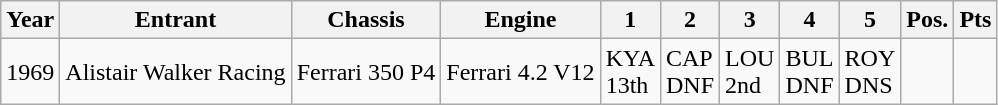<table class="wikitable">
<tr>
<th>Year</th>
<th>Entrant</th>
<th>Chassis</th>
<th>Engine</th>
<th>1</th>
<th>2</th>
<th>3</th>
<th>4</th>
<th>5</th>
<th>Pos.</th>
<th>Pts</th>
</tr>
<tr>
<td>1969</td>
<td>Alistair Walker Racing</td>
<td>Ferrari 350 P4</td>
<td>Ferrari 4.2 V12</td>
<td>KYA<br>13th</td>
<td>CAP<br>DNF</td>
<td>LOU<br>2nd</td>
<td>BUL<br>DNF</td>
<td>ROY<br>DNS</td>
<td></td>
<td></td>
</tr>
</table>
